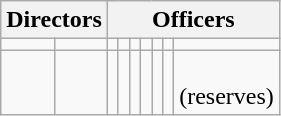<table class="wikitable">
<tr style="text-align:center;">
<th colspan=2>Directors</th>
<th colspan=7>Officers</th>
</tr>
<tr style="text-align:center;">
<td></td>
<td></td>
<td></td>
<td></td>
<td></td>
<td></td>
<td></td>
<td></td>
<td></td>
</tr>
<tr style="text-align:center;">
<td></td>
<td></td>
<td></td>
<td></td>
<td></td>
<td></td>
<td></td>
<td></td>
<td><br>(reserves)</td>
</tr>
</table>
